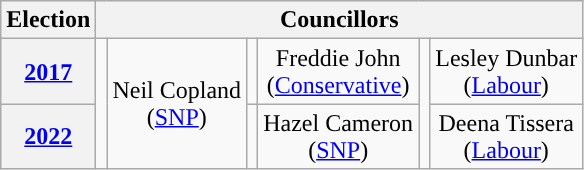<table class="wikitable" style="text-align:center">
<tr>
<th>Election</th>
<th colspan=8>Councillors</th>
</tr>
<tr>
<th><a href='#'>2017</a></th>
<td rowspan=2; style="background-color: "></td>
<td rowspan=2>Neil Copland<br>(<a href='#'>SNP</a>)</td>
<td rowspan=1; style="background-color: "></td>
<td rowspan=1>Freddie John<br>(<a href='#'>Conservative</a>)</td>
<td rowspan=2; style="background-color: "></td>
<td rowspan=1>Lesley Dunbar<br>(<a href='#'>Labour</a>)</td>
</tr>
<tr>
<th><a href='#'>2022</a></th>
<td rowspan=1; style="background-color: "></td>
<td rowspan=1>Hazel Cameron<br>(<a href='#'>SNP</a>)</td>
<td rowspan=1>Deena Tissera<br>(<a href='#'>Labour</a>)</td>
</tr>
</table>
